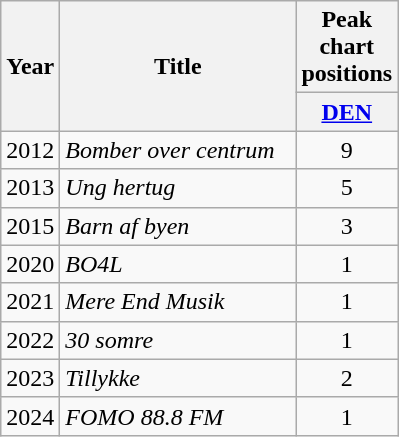<table class="wikitable">
<tr>
<th rowspan="2" align="center">Year</th>
<th rowspan="2" width="150" align="center">Title</th>
<th colspan="1" align="center">Peak chart positions</th>
</tr>
<tr>
<th style="width:3em;font-size:100%"><a href='#'>DEN</a><br></th>
</tr>
<tr>
<td align="center">2012</td>
<td><em>Bomber over centrum</em></td>
<td align="center">9</td>
</tr>
<tr>
<td align="center">2013</td>
<td><em>Ung hertug</em></td>
<td align="center">5</td>
</tr>
<tr>
<td align="center">2015</td>
<td><em>Barn af byen</em></td>
<td align="center">3</td>
</tr>
<tr>
<td align="center">2020</td>
<td><em>BO4L</em></td>
<td align="center">1</td>
</tr>
<tr>
<td align="center">2021</td>
<td><em>Mere End Musik</em><br></td>
<td align="center">1</td>
</tr>
<tr>
<td align="center">2022</td>
<td><em>30 somre</em></td>
<td align="center">1<br></td>
</tr>
<tr>
<td align="center">2023</td>
<td><em>Tillykke</em></td>
<td align="center">2<br></td>
</tr>
<tr>
<td align="center">2024</td>
<td><em>FOMO 88.8 FM</em></td>
<td align="center">1<br></td>
</tr>
</table>
